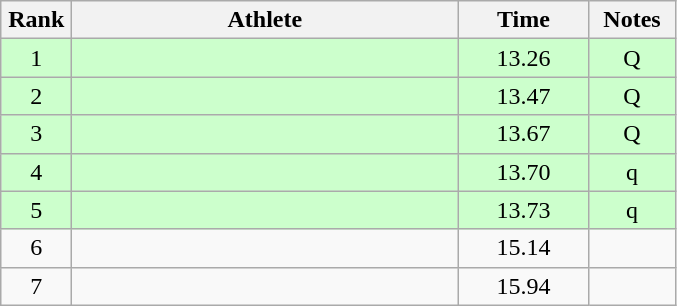<table class="wikitable" style="text-align:center">
<tr>
<th width=40>Rank</th>
<th width=250>Athlete</th>
<th width=80>Time</th>
<th width=50>Notes</th>
</tr>
<tr bgcolor=ccffcc>
<td>1</td>
<td align=left></td>
<td>13.26</td>
<td>Q</td>
</tr>
<tr bgcolor=ccffcc>
<td>2</td>
<td align=left></td>
<td>13.47</td>
<td>Q</td>
</tr>
<tr bgcolor=ccffcc>
<td>3</td>
<td align=left></td>
<td>13.67</td>
<td>Q</td>
</tr>
<tr bgcolor=ccffcc>
<td>4</td>
<td align=left></td>
<td>13.70</td>
<td>q</td>
</tr>
<tr bgcolor=ccffcc>
<td>5</td>
<td align=left></td>
<td>13.73</td>
<td>q</td>
</tr>
<tr>
<td>6</td>
<td align=left></td>
<td>15.14</td>
<td></td>
</tr>
<tr>
<td>7</td>
<td align=left></td>
<td>15.94</td>
<td></td>
</tr>
</table>
